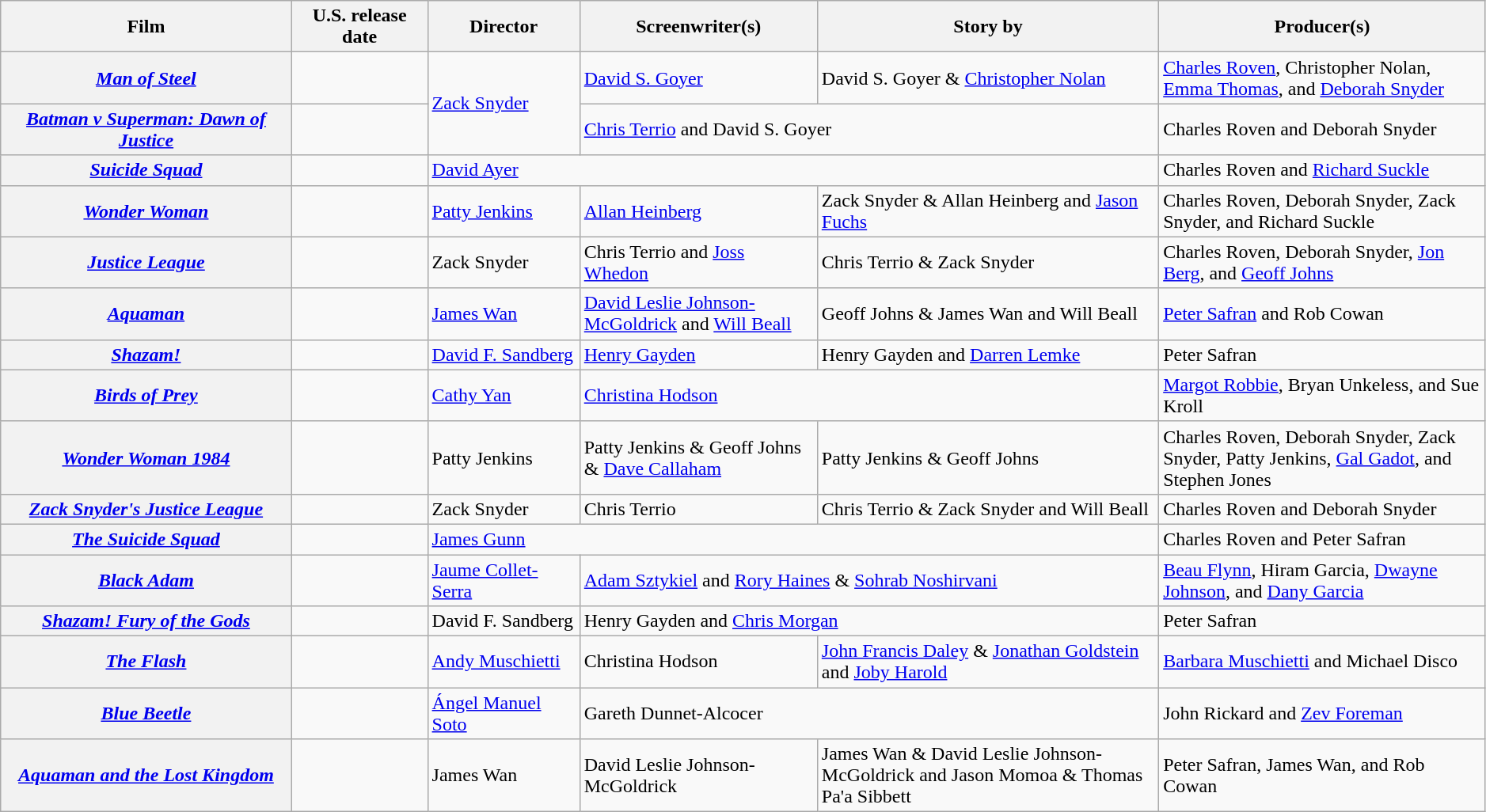<table class="wikitable plainrowheaders defaultcenter col2left" style="width: 99%;">
<tr>
<th scope="col">Film</th>
<th scope="col">U.S. release date</th>
<th scope="col">Director</th>
<th scope="col" style="width:16%;">Screenwriter(s)</th>
<th scope="col" style="width:23%;">Story by</th>
<th scope="col" style="width:22%;">Producer(s)</th>
</tr>
<tr>
<th scope="row"><em><a href='#'>Man of Steel</a></em></th>
<td></td>
<td rowspan="2"><a href='#'>Zack Snyder</a></td>
<td><a href='#'>David S. Goyer</a></td>
<td>David S. Goyer & <a href='#'>Christopher Nolan</a></td>
<td><a href='#'>Charles Roven</a>, Christopher Nolan, <a href='#'>Emma Thomas</a>, and <a href='#'>Deborah Snyder</a></td>
</tr>
<tr>
<th scope="row"><em><a href='#'>Batman v Superman: Dawn of Justice</a></em></th>
<td></td>
<td colspan="2"><a href='#'>Chris Terrio</a> and David S. Goyer</td>
<td>Charles Roven and Deborah Snyder</td>
</tr>
<tr>
<th scope="row"><em><a href='#'>Suicide Squad</a></em></th>
<td></td>
<td colspan="3"><a href='#'>David Ayer</a></td>
<td>Charles Roven and <a href='#'>Richard Suckle</a></td>
</tr>
<tr>
<th scope="row"><em><a href='#'>Wonder Woman</a></em></th>
<td></td>
<td><a href='#'>Patty Jenkins</a></td>
<td><a href='#'>Allan Heinberg</a></td>
<td>Zack Snyder & Allan Heinberg and <a href='#'>Jason Fuchs</a></td>
<td>Charles Roven, Deborah Snyder, Zack Snyder, and Richard Suckle</td>
</tr>
<tr>
<th scope="row"><em><a href='#'>Justice League</a></em></th>
<td></td>
<td>Zack Snyder</td>
<td>Chris Terrio and <a href='#'>Joss Whedon</a></td>
<td>Chris Terrio & Zack Snyder</td>
<td>Charles Roven, Deborah Snyder, <a href='#'>Jon Berg</a>, and <a href='#'>Geoff Johns</a></td>
</tr>
<tr>
<th scope="row"><em><a href='#'>Aquaman</a></em></th>
<td></td>
<td><a href='#'>James Wan</a></td>
<td><a href='#'>David Leslie Johnson-McGoldrick</a> and <a href='#'>Will Beall</a></td>
<td>Geoff Johns & James Wan and Will Beall</td>
<td><a href='#'>Peter Safran</a> and Rob Cowan</td>
</tr>
<tr>
<th scope="row"><em><a href='#'>Shazam!</a></em></th>
<td></td>
<td><a href='#'>David F. Sandberg</a></td>
<td><a href='#'>Henry Gayden</a></td>
<td>Henry Gayden and <a href='#'>Darren Lemke</a></td>
<td>Peter Safran</td>
</tr>
<tr>
<th scope="row"><em><a href='#'>Birds of Prey</a></em></th>
<td></td>
<td><a href='#'>Cathy Yan</a></td>
<td colspan="2"><a href='#'>Christina Hodson</a></td>
<td><a href='#'>Margot Robbie</a>, Bryan Unkeless, and Sue Kroll</td>
</tr>
<tr>
<th scope="row"><em><a href='#'>Wonder Woman 1984</a></em></th>
<td></td>
<td>Patty Jenkins</td>
<td>Patty Jenkins & Geoff Johns & <a href='#'>Dave Callaham</a></td>
<td>Patty Jenkins & Geoff Johns</td>
<td>Charles Roven, Deborah Snyder, Zack Snyder, Patty Jenkins, <a href='#'>Gal Gadot</a>, and Stephen Jones</td>
</tr>
<tr>
<th scope="row"><em><a href='#'>Zack Snyder's Justice League</a></em></th>
<td></td>
<td>Zack Snyder</td>
<td>Chris Terrio</td>
<td>Chris Terrio & Zack Snyder and Will Beall</td>
<td>Charles Roven and Deborah Snyder</td>
</tr>
<tr>
<th scope="row"><em><a href='#'>The Suicide Squad</a></em></th>
<td></td>
<td colspan="3"><a href='#'>James Gunn</a></td>
<td>Charles Roven and Peter Safran</td>
</tr>
<tr>
<th scope="row"><em><a href='#'>Black Adam</a></em></th>
<td></td>
<td><a href='#'>Jaume Collet-Serra</a></td>
<td colspan="2"><a href='#'>Adam Sztykiel</a> and <a href='#'>Rory Haines</a> & <a href='#'>Sohrab Noshirvani</a></td>
<td><a href='#'>Beau Flynn</a>, Hiram Garcia, <a href='#'>Dwayne Johnson</a>, and <a href='#'>Dany Garcia</a></td>
</tr>
<tr>
<th scope="row"><em><a href='#'>Shazam! Fury of the Gods</a></em></th>
<td></td>
<td>David F. Sandberg</td>
<td colspan="2">Henry Gayden and <a href='#'>Chris Morgan</a></td>
<td>Peter Safran</td>
</tr>
<tr>
<th scope="row"><em><a href='#'>The Flash</a></em></th>
<td></td>
<td><a href='#'>Andy Muschietti</a></td>
<td>Christina Hodson</td>
<td><a href='#'>John Francis Daley</a> & <a href='#'>Jonathan Goldstein</a> and <a href='#'>Joby Harold</a></td>
<td><a href='#'>Barbara Muschietti</a> and Michael Disco</td>
</tr>
<tr>
<th scope="row"><em><a href='#'>Blue Beetle</a></em></th>
<td></td>
<td><a href='#'>Ángel Manuel Soto</a></td>
<td colspan="2">Gareth Dunnet-Alcocer</td>
<td>John Rickard and <a href='#'>Zev Foreman</a></td>
</tr>
<tr>
<th scope="row"><em><a href='#'>Aquaman and the Lost Kingdom</a></em></th>
<td></td>
<td>James Wan</td>
<td>David Leslie Johnson-McGoldrick</td>
<td>James Wan & David Leslie Johnson-McGoldrick and Jason Momoa & Thomas Pa'a Sibbett</td>
<td>Peter Safran, James Wan, and Rob Cowan</td>
</tr>
</table>
